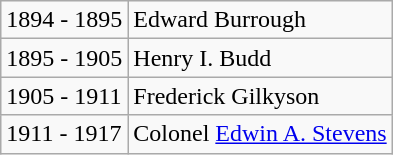<table class="wikitable">
<tr>
<td>1894 - 1895</td>
<td>Edward Burrough</td>
</tr>
<tr>
<td>1895 - 1905</td>
<td>Henry I. Budd</td>
</tr>
<tr>
<td>1905 - 1911</td>
<td>Frederick Gilkyson</td>
</tr>
<tr>
<td>1911 - 1917</td>
<td>Colonel <a href='#'>Edwin A. Stevens</a></td>
</tr>
</table>
